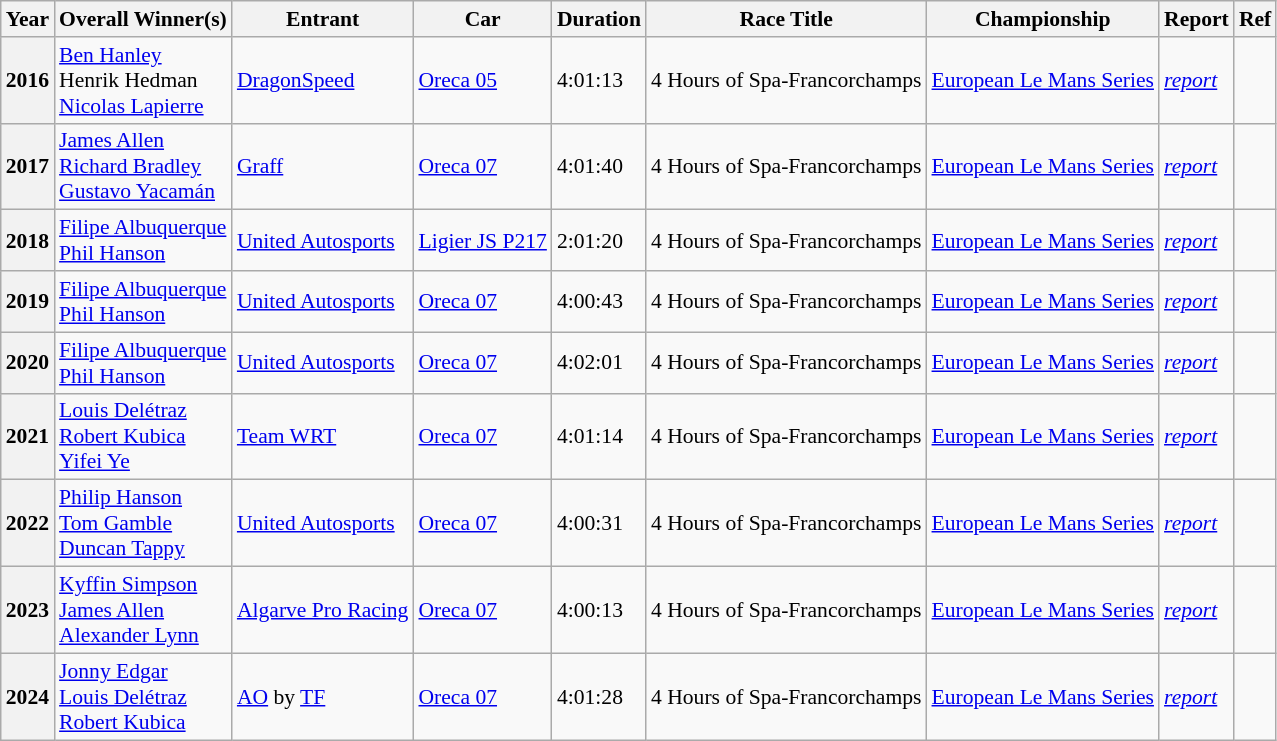<table class="wikitable" style="font-size: 90%;">
<tr>
<th>Year</th>
<th>Overall Winner(s)</th>
<th>Entrant</th>
<th>Car</th>
<th>Duration</th>
<th>Race Title</th>
<th>Championship</th>
<th>Report</th>
<th>Ref</th>
</tr>
<tr>
<th>2016</th>
<td nowrap> <a href='#'>Ben Hanley</a><br> Henrik Hedman<br> <a href='#'>Nicolas Lapierre</a></td>
<td> <a href='#'>DragonSpeed</a></td>
<td><a href='#'>Oreca 05</a></td>
<td>4:01:13</td>
<td>4 Hours of Spa-Francorchamps</td>
<td><a href='#'>European Le Mans Series</a></td>
<td><em><a href='#'>report</a></em></td>
<td></td>
</tr>
<tr>
<th>2017</th>
<td nowrap> <a href='#'>James Allen</a><br> <a href='#'>Richard Bradley</a><br> <a href='#'>Gustavo Yacamán</a></td>
<td> <a href='#'>Graff</a></td>
<td><a href='#'>Oreca 07</a></td>
<td>4:01:40</td>
<td>4 Hours of Spa-Francorchamps</td>
<td><a href='#'>European Le Mans Series</a></td>
<td><em><a href='#'>report</a></em></td>
<td></td>
</tr>
<tr>
<th>2018</th>
<td nowrap> <a href='#'>Filipe Albuquerque</a><br> <a href='#'>Phil Hanson</a></td>
<td> <a href='#'>United Autosports</a></td>
<td><a href='#'>Ligier JS P217</a></td>
<td>2:01:20</td>
<td>4 Hours of Spa-Francorchamps</td>
<td><a href='#'>European Le Mans Series</a></td>
<td><em><a href='#'>report</a></em></td>
<td></td>
</tr>
<tr>
<th>2019</th>
<td nowrap> <a href='#'>Filipe Albuquerque</a><br> <a href='#'>Phil Hanson</a></td>
<td> <a href='#'>United Autosports</a></td>
<td><a href='#'>Oreca 07</a></td>
<td>4:00:43</td>
<td>4 Hours of Spa-Francorchamps</td>
<td><a href='#'>European Le Mans Series</a></td>
<td><em><a href='#'>report</a></em></td>
<td></td>
</tr>
<tr>
<th>2020</th>
<td nowrap> <a href='#'>Filipe Albuquerque</a><br> <a href='#'>Phil Hanson</a></td>
<td> <a href='#'>United Autosports</a></td>
<td><a href='#'>Oreca 07</a></td>
<td>4:02:01</td>
<td>4 Hours of Spa-Francorchamps</td>
<td><a href='#'>European Le Mans Series</a></td>
<td><em><a href='#'>report</a></em></td>
<td></td>
</tr>
<tr>
<th>2021</th>
<td> <a href='#'>Louis Delétraz</a><br> <a href='#'>Robert Kubica</a><br> <a href='#'>Yifei Ye</a></td>
<td> <a href='#'>Team WRT</a></td>
<td><a href='#'>Oreca 07</a></td>
<td>4:01:14</td>
<td>4 Hours of Spa-Francorchamps</td>
<td><a href='#'>European Le Mans Series</a></td>
<td><em><a href='#'>report</a></em></td>
<td></td>
</tr>
<tr>
<th>2022</th>
<td> <a href='#'>Philip Hanson</a><br> <a href='#'>Tom Gamble</a><br> <a href='#'>Duncan Tappy</a></td>
<td> <a href='#'>United Autosports</a></td>
<td><a href='#'>Oreca 07</a></td>
<td>4:00:31</td>
<td>4 Hours of Spa-Francorchamps</td>
<td><a href='#'>European Le Mans Series</a></td>
<td><em><a href='#'>report</a></em></td>
<td></td>
</tr>
<tr>
<th>2023</th>
<td> <a href='#'>Kyffin Simpson</a><br> <a href='#'>James Allen</a><br> <a href='#'>Alexander Lynn</a></td>
<td> <a href='#'>Algarve Pro Racing</a></td>
<td><a href='#'>Oreca 07</a></td>
<td>4:00:13</td>
<td>4 Hours of Spa-Francorchamps</td>
<td><a href='#'>European Le Mans Series</a></td>
<td><em><a href='#'>report</a></em></td>
<td></td>
</tr>
<tr>
<th>2024</th>
<td> <a href='#'>Jonny Edgar</a><br> <a href='#'>Louis Delétraz</a><br> <a href='#'>Robert Kubica</a></td>
<td> <a href='#'>AO</a> by <a href='#'>TF</a></td>
<td><a href='#'>Oreca 07</a></td>
<td>4:01:28</td>
<td>4 Hours of Spa-Francorchamps</td>
<td><a href='#'>European Le Mans Series</a></td>
<td><em><a href='#'>report</a></em></td>
<td></td>
</tr>
</table>
